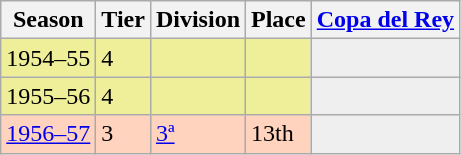<table class="wikitable">
<tr style="background:#f0f6fa;">
<th>Season</th>
<th>Tier</th>
<th>Division</th>
<th>Place</th>
<th><a href='#'>Copa del Rey</a></th>
</tr>
<tr>
<td style="background:#EFEF99;">1954–55</td>
<td style="background:#EFEF99;">4</td>
<td style="background:#EFEF99;"></td>
<td style="background:#EFEF99;"></td>
<th style="background:#efefef;"></th>
</tr>
<tr>
<td style="background:#EFEF99;">1955–56</td>
<td style="background:#EFEF99;">4</td>
<td style="background:#EFEF99;"></td>
<td style="background:#EFEF99;"></td>
<th style="background:#efefef;"></th>
</tr>
<tr>
<td style="background:#FFD3BD;"><a href='#'>1956–57</a></td>
<td style="background:#FFD3BD;">3</td>
<td style="background:#FFD3BD;"><a href='#'>3ª</a></td>
<td style="background:#FFD3BD;">13th</td>
<th style="background:#efefef;"></th>
</tr>
</table>
